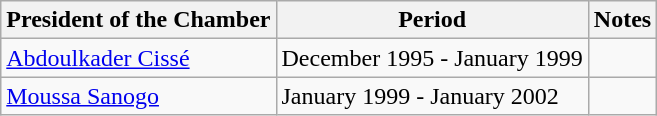<table class="wikitable">
<tr>
<th>President of the Chamber</th>
<th>Period</th>
<th>Notes</th>
</tr>
<tr>
<td><a href='#'>Abdoulkader Cissé</a></td>
<td>December 1995 - January 1999</td>
<td></td>
</tr>
<tr>
<td><a href='#'>Moussa Sanogo</a></td>
<td>January 1999 - January 2002</td>
<td></td>
</tr>
</table>
